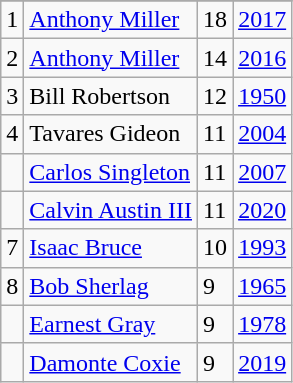<table class="wikitable">
<tr>
</tr>
<tr>
<td>1</td>
<td><a href='#'>Anthony Miller</a></td>
<td>18</td>
<td><a href='#'>2017</a></td>
</tr>
<tr>
<td>2</td>
<td><a href='#'>Anthony Miller</a></td>
<td>14</td>
<td><a href='#'>2016</a></td>
</tr>
<tr>
<td>3</td>
<td>Bill Robertson</td>
<td>12</td>
<td><a href='#'>1950</a></td>
</tr>
<tr>
<td>4</td>
<td>Tavares Gideon</td>
<td>11</td>
<td><a href='#'>2004</a></td>
</tr>
<tr>
<td></td>
<td><a href='#'>Carlos Singleton</a></td>
<td>11</td>
<td><a href='#'>2007</a></td>
</tr>
<tr>
<td></td>
<td><a href='#'>Calvin Austin III</a></td>
<td>11</td>
<td><a href='#'>2020</a></td>
</tr>
<tr>
<td>7</td>
<td><a href='#'>Isaac Bruce</a></td>
<td>10</td>
<td><a href='#'>1993</a></td>
</tr>
<tr>
<td>8</td>
<td><a href='#'>Bob Sherlag</a></td>
<td>9</td>
<td><a href='#'>1965</a></td>
</tr>
<tr>
<td></td>
<td><a href='#'>Earnest Gray</a></td>
<td>9</td>
<td><a href='#'>1978</a></td>
</tr>
<tr>
<td></td>
<td><a href='#'>Damonte Coxie</a></td>
<td>9</td>
<td><a href='#'>2019</a></td>
</tr>
</table>
